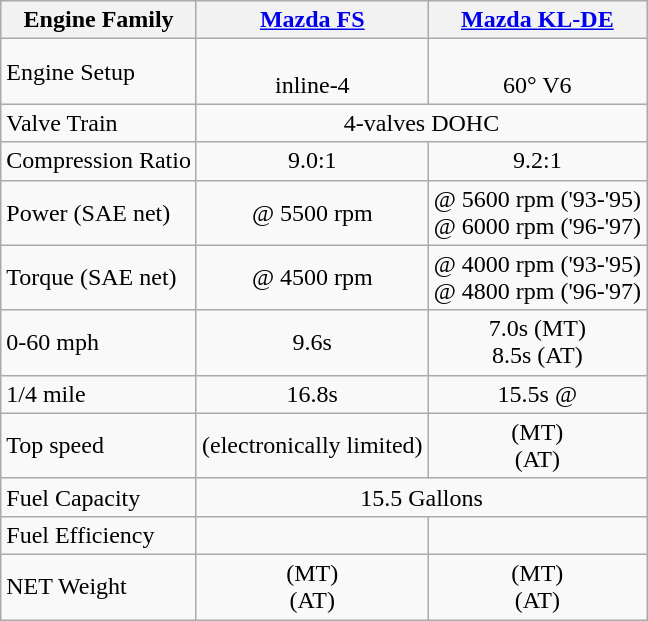<table class="wikitable">
<tr>
<th>Engine Family</th>
<th><a href='#'>Mazda FS</a></th>
<th><a href='#'>Mazda KL-DE</a></th>
</tr>
<tr>
<td>Engine Setup</td>
<td align="center"><br>inline-4</td>
<td align="center"><br>60° V6</td>
</tr>
<tr>
<td>Valve Train</td>
<td align="center"colspan="2">4-valves DOHC</td>
</tr>
<tr>
<td>Compression Ratio</td>
<td align="center">9.0:1</td>
<td align="center">9.2:1</td>
</tr>
<tr>
<td>Power (SAE net)</td>
<td align="center"> @ 5500 rpm</td>
<td align="center"> @ 5600 rpm ('93-'95)<br> @ 6000 rpm ('96-'97)</td>
</tr>
<tr>
<td>Torque (SAE net)</td>
<td align="center"> @ 4500 rpm</td>
<td align="center"> @ 4000 rpm ('93-'95)<br> @ 4800 rpm ('96-'97)</td>
</tr>
<tr>
<td>0-60 mph</td>
<td align="center">9.6s</td>
<td align="center">7.0s (MT)<br>8.5s (AT)</td>
</tr>
<tr>
<td>1/4 mile</td>
<td align="center">16.8s</td>
<td align="center">15.5s @ </td>
</tr>
<tr>
<td>Top speed</td>
<td align="center"> (electronically limited)</td>
<td align="center"> (MT)<br> (AT)</td>
</tr>
<tr>
<td>Fuel Capacity</td>
<td align="center" colspan="2">15.5 Gallons</td>
</tr>
<tr>
<td>Fuel Efficiency</td>
<td align="center"></td>
<td align="center"></td>
</tr>
<tr>
<td>NET Weight</td>
<td align="center"> (MT)<br> (AT)</td>
<td align="center"> (MT)<br> (AT)</td>
</tr>
</table>
